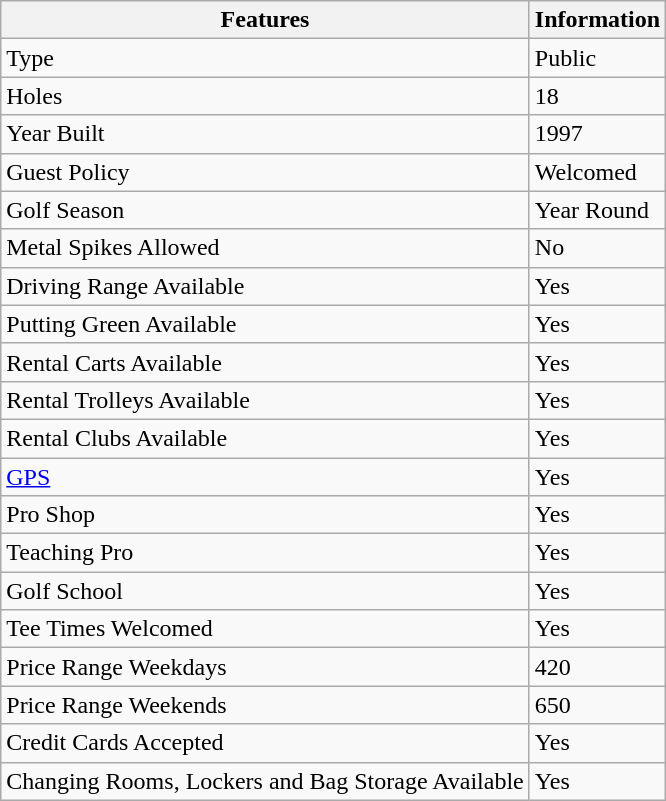<table class="wikitable">
<tr>
<th>Features</th>
<th>Information</th>
</tr>
<tr>
<td>Type</td>
<td>Public</td>
</tr>
<tr>
<td>Holes</td>
<td>18</td>
</tr>
<tr>
<td>Year Built</td>
<td>1997</td>
</tr>
<tr>
<td>Guest Policy</td>
<td>Welcomed</td>
</tr>
<tr>
<td>Golf Season</td>
<td>Year Round</td>
</tr>
<tr>
<td>Metal Spikes Allowed</td>
<td>No</td>
</tr>
<tr>
<td>Driving Range Available</td>
<td>Yes</td>
</tr>
<tr>
<td>Putting Green Available</td>
<td>Yes</td>
</tr>
<tr>
<td>Rental Carts Available</td>
<td>Yes</td>
</tr>
<tr>
<td>Rental Trolleys Available</td>
<td>Yes</td>
</tr>
<tr>
<td>Rental Clubs Available</td>
<td>Yes</td>
</tr>
<tr>
<td><a href='#'>GPS</a></td>
<td>Yes</td>
</tr>
<tr>
<td>Pro Shop</td>
<td>Yes</td>
</tr>
<tr>
<td>Teaching Pro</td>
<td>Yes</td>
</tr>
<tr>
<td>Golf School</td>
<td>Yes</td>
</tr>
<tr>
<td>Tee Times Welcomed</td>
<td>Yes</td>
</tr>
<tr>
<td>Price Range Weekdays</td>
<td>420</td>
</tr>
<tr>
<td>Price Range Weekends</td>
<td>650</td>
</tr>
<tr>
<td>Credit Cards Accepted</td>
<td>Yes</td>
</tr>
<tr>
<td>Changing Rooms, Lockers and Bag Storage Available</td>
<td>Yes</td>
</tr>
</table>
